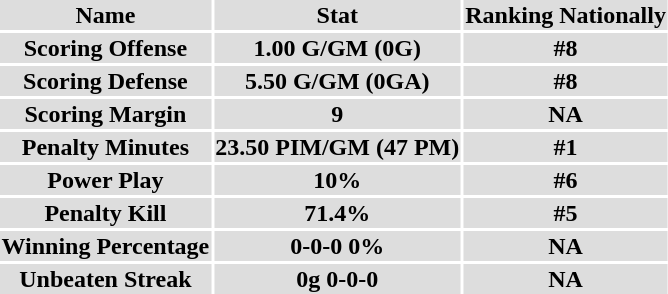<table>
<tr align="center"  bgcolor="#dddddd">
<th>Name</th>
<th>Stat</th>
<th>Ranking Nationally</th>
</tr>
<tr align="center" bgcolor="#dddddd">
<td><strong>Scoring Offense</strong></td>
<td><strong>1.00 G/GM (0G)</strong></td>
<td><strong>#8</strong></td>
</tr>
<tr align="center" bgcolor="#dddddd">
<td><strong>Scoring Defense</strong></td>
<td><strong>5.50 G/GM (0GA)</strong></td>
<td><strong>#8</strong></td>
</tr>
<tr align="center" bgcolor="#dddddd">
<td><strong>Scoring Margin</strong></td>
<td><strong>9</strong></td>
<td><strong>NA</strong></td>
</tr>
<tr align="center" bgcolor="#dddddd">
<td><strong>Penalty Minutes</strong></td>
<td><strong>23.50 PIM/GM (47 PM)</strong></td>
<td><strong>#1</strong></td>
</tr>
<tr align="center" bgcolor="#dddddd">
<td><strong>Power Play</strong></td>
<td><strong>10%</strong></td>
<td><strong>#6</strong></td>
</tr>
<tr align="center" bgcolor="#dddddd">
<td><strong>Penalty Kill</strong></td>
<td><strong>71.4%</strong></td>
<td><strong>#5</strong></td>
</tr>
<tr align="center" bgcolor="#dddddd">
<td><strong>Winning Percentage</strong></td>
<td><strong>0-0-0 0%</strong></td>
<td><strong>NA</strong></td>
</tr>
<tr align="center" bgcolor="#dddddd">
<td><strong>Unbeaten Streak</strong></td>
<td><strong>0g  0-0-0</strong></td>
<td><strong>NA</strong></td>
</tr>
<tr>
</tr>
</table>
